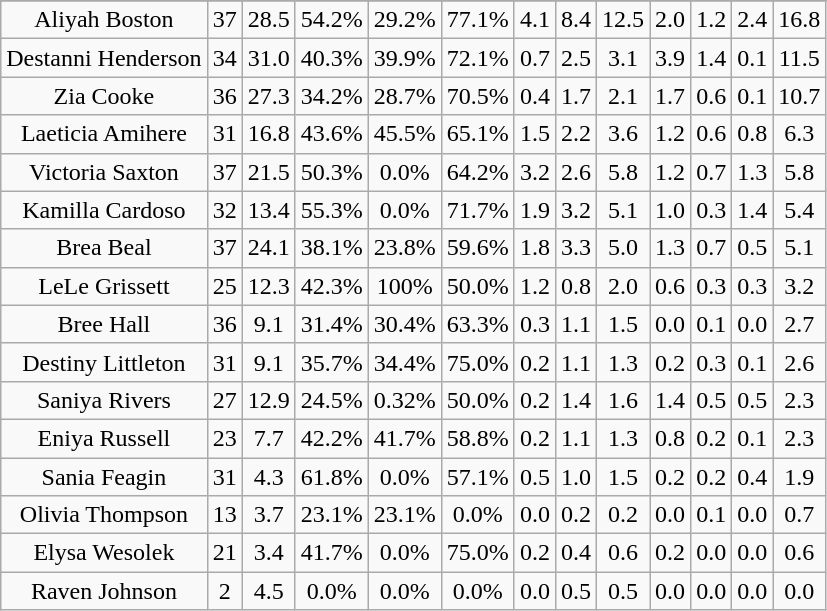<table class="wikitable sortable">
<tr>
</tr>
<tr style="text-align:center;">
<td>Aliyah Boston</td>
<td>37</td>
<td>28.5</td>
<td>54.2%</td>
<td>29.2%</td>
<td>77.1%</td>
<td>4.1</td>
<td>8.4</td>
<td>12.5</td>
<td>2.0</td>
<td>1.2</td>
<td>2.4</td>
<td>16.8</td>
</tr>
<tr style="text-align:center;">
<td>Destanni Henderson</td>
<td>34</td>
<td>31.0</td>
<td>40.3%</td>
<td>39.9%</td>
<td>72.1%</td>
<td>0.7</td>
<td>2.5</td>
<td>3.1</td>
<td>3.9</td>
<td>1.4</td>
<td>0.1</td>
<td>11.5</td>
</tr>
<tr style="text-align:center;">
<td>Zia Cooke</td>
<td>36</td>
<td>27.3</td>
<td>34.2%</td>
<td>28.7%</td>
<td>70.5%</td>
<td>0.4</td>
<td>1.7</td>
<td>2.1</td>
<td>1.7</td>
<td>0.6</td>
<td>0.1</td>
<td>10.7</td>
</tr>
<tr style="text-align:center;">
<td>Laeticia Amihere</td>
<td>31</td>
<td>16.8</td>
<td>43.6%</td>
<td>45.5%</td>
<td>65.1%</td>
<td>1.5</td>
<td>2.2</td>
<td>3.6</td>
<td>1.2</td>
<td>0.6</td>
<td>0.8</td>
<td>6.3</td>
</tr>
<tr style="text-align:center;">
<td>Victoria Saxton</td>
<td>37</td>
<td>21.5</td>
<td>50.3%</td>
<td>0.0%</td>
<td>64.2%</td>
<td>3.2</td>
<td>2.6</td>
<td>5.8</td>
<td>1.2</td>
<td>0.7</td>
<td>1.3</td>
<td>5.8</td>
</tr>
<tr style="text-align:center;">
<td>Kamilla Cardoso</td>
<td>32</td>
<td>13.4</td>
<td>55.3%</td>
<td>0.0%</td>
<td>71.7%</td>
<td>1.9</td>
<td>3.2</td>
<td>5.1</td>
<td>1.0</td>
<td>0.3</td>
<td>1.4</td>
<td>5.4</td>
</tr>
<tr style="text-align:center;">
<td>Brea Beal</td>
<td>37</td>
<td>24.1</td>
<td>38.1%</td>
<td>23.8%</td>
<td>59.6%</td>
<td>1.8</td>
<td>3.3</td>
<td>5.0</td>
<td>1.3</td>
<td>0.7</td>
<td>0.5</td>
<td>5.1</td>
</tr>
<tr style="text-align:center;">
<td>LeLe Grissett</td>
<td>25</td>
<td>12.3</td>
<td>42.3%</td>
<td>100%</td>
<td>50.0%</td>
<td>1.2</td>
<td>0.8</td>
<td>2.0</td>
<td>0.6</td>
<td>0.3</td>
<td>0.3</td>
<td>3.2</td>
</tr>
<tr style="text-align:center;">
<td>Bree Hall</td>
<td>36</td>
<td>9.1</td>
<td>31.4%</td>
<td>30.4%</td>
<td>63.3%</td>
<td>0.3</td>
<td>1.1</td>
<td>1.5</td>
<td>0.0</td>
<td>0.1</td>
<td>0.0</td>
<td>2.7</td>
</tr>
<tr style="text-align:center;">
<td>Destiny Littleton</td>
<td>31</td>
<td>9.1</td>
<td>35.7%</td>
<td>34.4%</td>
<td>75.0%</td>
<td>0.2</td>
<td>1.1</td>
<td>1.3</td>
<td>0.2</td>
<td>0.3</td>
<td>0.1</td>
<td>2.6</td>
</tr>
<tr style="text-align:center;">
<td>Saniya Rivers</td>
<td>27</td>
<td>12.9</td>
<td>24.5%</td>
<td>0.32%</td>
<td>50.0%</td>
<td>0.2</td>
<td>1.4</td>
<td>1.6</td>
<td>1.4</td>
<td>0.5</td>
<td>0.5</td>
<td>2.3</td>
</tr>
<tr style="text-align:center;">
<td>Eniya Russell</td>
<td>23</td>
<td>7.7</td>
<td>42.2%</td>
<td>41.7%</td>
<td>58.8%</td>
<td>0.2</td>
<td>1.1</td>
<td>1.3</td>
<td>0.8</td>
<td>0.2</td>
<td>0.1</td>
<td>2.3</td>
</tr>
<tr style="text-align:center;">
<td>Sania Feagin</td>
<td>31</td>
<td>4.3</td>
<td>61.8%</td>
<td>0.0%</td>
<td>57.1%</td>
<td>0.5</td>
<td>1.0</td>
<td>1.5</td>
<td>0.2</td>
<td>0.2</td>
<td>0.4</td>
<td>1.9</td>
</tr>
<tr style="text-align:center;">
<td>Olivia Thompson</td>
<td>13</td>
<td>3.7</td>
<td>23.1%</td>
<td>23.1%</td>
<td>0.0%</td>
<td>0.0</td>
<td>0.2</td>
<td>0.2</td>
<td>0.0</td>
<td>0.1</td>
<td>0.0</td>
<td>0.7</td>
</tr>
<tr style="text-align:center;">
<td>Elysa Wesolek</td>
<td>21</td>
<td>3.4</td>
<td>41.7%</td>
<td>0.0%</td>
<td>75.0%</td>
<td>0.2</td>
<td>0.4</td>
<td>0.6</td>
<td>0.2</td>
<td>0.0</td>
<td>0.0</td>
<td>0.6</td>
</tr>
<tr style="text-align:center;">
<td>Raven Johnson</td>
<td>2</td>
<td>4.5</td>
<td>0.0%</td>
<td>0.0%</td>
<td>0.0%</td>
<td>0.0</td>
<td>0.5</td>
<td>0.5</td>
<td>0.0</td>
<td>0.0</td>
<td>0.0</td>
<td>0.0</td>
</tr>
</table>
